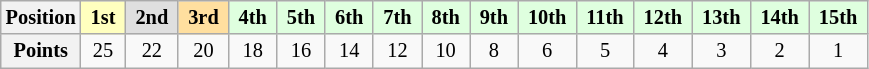<table class="wikitable" style="font-size:85%; text-align:center">
<tr>
<th>Position</th>
<td style="background:#ffffbf;"> <strong>1st</strong> </td>
<td style="background:#dfdfdf;"> <strong>2nd</strong> </td>
<td style="background:#ffdf9f;"> <strong>3rd</strong> </td>
<td style="background:#dfffdf;"> <strong>4th</strong> </td>
<td style="background:#dfffdf;"> <strong>5th</strong> </td>
<td style="background:#dfffdf;"> <strong>6th</strong> </td>
<td style="background:#dfffdf;"> <strong>7th</strong> </td>
<td style="background:#dfffdf;"> <strong>8th</strong> </td>
<td style="background:#dfffdf;"> <strong>9th</strong> </td>
<td style="background:#dfffdf;"> <strong>10th</strong> </td>
<td style="background:#dfffdf;"> <strong>11th</strong> </td>
<td style="background:#dfffdf;"> <strong>12th</strong> </td>
<td style="background:#dfffdf;"> <strong>13th</strong> </td>
<td style="background:#dfffdf;"> <strong>14th</strong> </td>
<td style="background:#dfffdf;"> <strong>15th</strong> </td>
</tr>
<tr>
<th>Points</th>
<td>25</td>
<td>22</td>
<td>20</td>
<td>18</td>
<td>16</td>
<td>14</td>
<td>12</td>
<td>10</td>
<td>8</td>
<td>6</td>
<td>5</td>
<td>4</td>
<td>3</td>
<td>2</td>
<td>1</td>
</tr>
</table>
